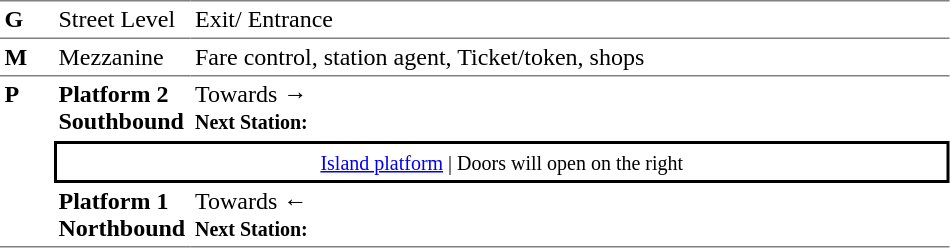<table table border=0 cellspacing=0 cellpadding=3>
<tr>
<td style="border-top:solid 1px gray;border-bottom:solid 1px gray;" width=30 valign=top><strong>G</strong></td>
<td style="border-top:solid 1px gray;border-bottom:solid 1px gray;" width=85 valign=top>Street Level</td>
<td style="border-top:solid 1px gray;border-bottom:solid 1px gray;" width=500 valign=top>Exit/ Entrance</td>
</tr>
<tr>
<td style="border-bottom:solid 1px gray;"><strong>M</strong></td>
<td style="border-bottom:solid 1px gray;">Mezzanine</td>
<td style="border-bottom:solid 1px gray;">Fare control, station agent, Ticket/token, shops</td>
</tr>
<tr>
<td style="border-bottom:solid 1px gray;" width=30 rowspan=3 valign=top><strong>P</strong></td>
<td style="border-bottom:solid 1px white;" width=85><span><strong>Platform 2</strong><br><strong>Southbound</strong></span></td>
<td style="border-bottom:solid 1px white;" width=500>Towards → <br><small><strong>Next Station:</strong> </small></td>
</tr>
<tr>
<td style="border-top:solid 2px black;border-right:solid 2px black;border-left:solid 2px black;border-bottom:solid 2px black;text-align:center;" colspan=2><small><a href='#'>Island platform</a> | Doors will open on the right </small></td>
</tr>
<tr>
<td style="border-bottom:solid 1px gray;" width=85><span><strong>Platform 1</strong><br><strong>Northbound</strong></span></td>
<td style="border-bottom:solid 1px gray;" width="500">Towards ← <br><small><strong>Next Station:</strong> </small></td>
</tr>
</table>
